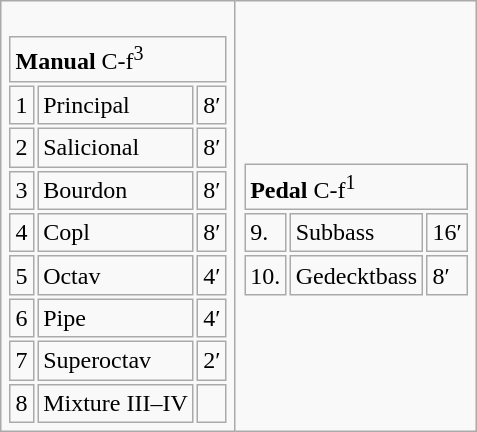<table class="wikitable">
<tr>
<td><br><table>
<tr>
<td colspan="3"><strong>Manual</strong> C-f<sup>3</sup></td>
</tr>
<tr>
<td>1</td>
<td>Principal</td>
<td>8′</td>
</tr>
<tr>
<td>2</td>
<td>Salicional</td>
<td>8′</td>
</tr>
<tr>
<td>3</td>
<td>Bourdon</td>
<td>8′</td>
</tr>
<tr>
<td>4</td>
<td>Copl</td>
<td>8′</td>
</tr>
<tr>
<td>5</td>
<td>Octav</td>
<td>4′</td>
</tr>
<tr>
<td>6</td>
<td>Pipe</td>
<td>4′</td>
</tr>
<tr>
<td>7</td>
<td>Superoctav</td>
<td>2′</td>
</tr>
<tr>
<td>8</td>
<td>Mixture III–IV</td>
<td></td>
</tr>
</table>
</td>
<td><br><table>
<tr>
<td colspan="3"><strong>Pedal</strong> C-f<sup>1</sup></td>
</tr>
<tr>
<td>9.</td>
<td>Subbass</td>
<td>16′</td>
</tr>
<tr>
<td>10.</td>
<td>Gedecktbass</td>
<td>8′</td>
</tr>
</table>
</td>
</tr>
</table>
